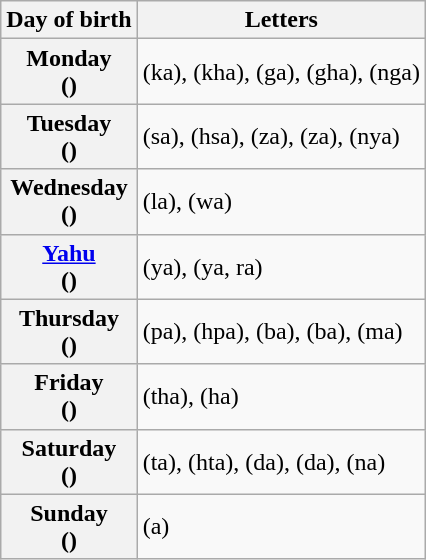<table class="wikitable">
<tr>
<th>Day of birth</th>
<th>Letters</th>
</tr>
<tr>
<th>Monday<br>()</th>
<td> (ka),  (kha),  (ga),  (gha),  (nga)</td>
</tr>
<tr>
<th>Tuesday<br>()</th>
<td> (sa),  (hsa),  (za),  (za),  (nya)</td>
</tr>
<tr>
<th>Wednesday<br>()</th>
<td> (la),  (wa)</td>
</tr>
<tr>
<th><a href='#'>Yahu</a><br>()</th>
<td> (ya),  (ya, ra)</td>
</tr>
<tr>
<th>Thursday<br>()</th>
<td> (pa),  (hpa),  (ba),  (ba),  (ma)</td>
</tr>
<tr>
<th>Friday<br>()</th>
<td> (tha),  (ha)</td>
</tr>
<tr>
<th>Saturday<br>()</th>
<td> (ta),  (hta),  (da),  (da),  (na)</td>
</tr>
<tr>
<th>Sunday<br>()</th>
<td> (a)</td>
</tr>
</table>
